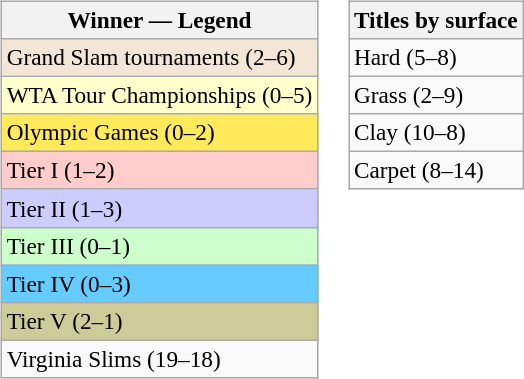<table>
<tr valign=top>
<td><br><table class=wikitable style=font-size:97%>
<tr>
<th>Winner — Legend</th>
</tr>
<tr>
<td style="background:#f3e6d7;">Grand Slam tournaments (2–6)</td>
</tr>
<tr>
<td style="background:#ffffcc;">WTA Tour Championships (0–5)</td>
</tr>
<tr>
<td style="background:#ffea5c;">Olympic Games (0–2)</td>
</tr>
<tr>
<td bgcolor=#FFCCCC>Tier I (1–2)</td>
</tr>
<tr>
<td bgcolor=#CCCCFF>Tier II (1–3)</td>
</tr>
<tr>
<td bgcolor=#CCFFCC>Tier III (0–1)</td>
</tr>
<tr>
<td bgcolor=#66CCFF>Tier IV (0–3)</td>
</tr>
<tr>
<td bgcolor=#CCCC99>Tier V (2–1)</td>
</tr>
<tr>
<td>Virginia Slims (19–18)</td>
</tr>
</table>
</td>
<td><br><table class=wikitable style=font-size:97%>
<tr>
<th>Titles by surface</th>
</tr>
<tr>
<td>Hard (5–8)</td>
</tr>
<tr>
<td>Grass (2–9)</td>
</tr>
<tr>
<td>Clay (10–8)</td>
</tr>
<tr>
<td>Carpet (8–14)</td>
</tr>
</table>
</td>
</tr>
</table>
